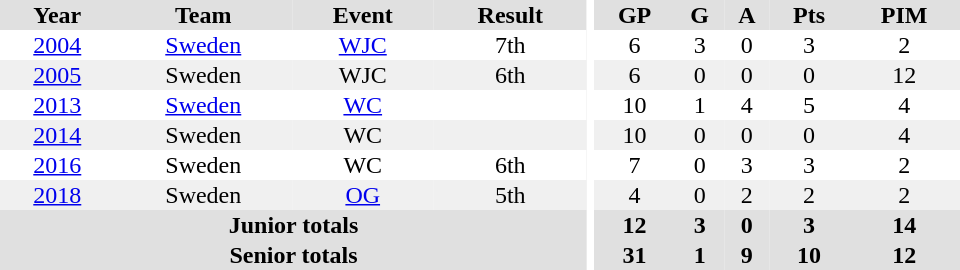<table border="0" cellpadding="1" cellspacing="0" ID="Table3" style="text-align:center; width:40em">
<tr ALIGN="center" bgcolor="#e0e0e0">
<th>Year</th>
<th>Team</th>
<th>Event</th>
<th>Result</th>
<th rowspan="99" bgcolor="#ffffff"></th>
<th>GP</th>
<th>G</th>
<th>A</th>
<th>Pts</th>
<th>PIM</th>
</tr>
<tr>
<td><a href='#'>2004</a></td>
<td><a href='#'>Sweden</a></td>
<td><a href='#'>WJC</a></td>
<td>7th</td>
<td>6</td>
<td>3</td>
<td>0</td>
<td>3</td>
<td>2</td>
</tr>
<tr bgcolor="#f0f0f0">
<td><a href='#'>2005</a></td>
<td>Sweden</td>
<td>WJC</td>
<td>6th</td>
<td>6</td>
<td>0</td>
<td>0</td>
<td>0</td>
<td>12</td>
</tr>
<tr>
<td><a href='#'>2013</a></td>
<td><a href='#'>Sweden</a></td>
<td><a href='#'>WC</a></td>
<td></td>
<td>10</td>
<td>1</td>
<td>4</td>
<td>5</td>
<td>4</td>
</tr>
<tr bgcolor="#f0f0f0">
<td><a href='#'>2014</a></td>
<td>Sweden</td>
<td>WC</td>
<td></td>
<td>10</td>
<td>0</td>
<td>0</td>
<td>0</td>
<td>4</td>
</tr>
<tr>
<td><a href='#'>2016</a></td>
<td>Sweden</td>
<td>WC</td>
<td>6th</td>
<td>7</td>
<td>0</td>
<td>3</td>
<td>3</td>
<td>2</td>
</tr>
<tr bgcolor="#f0f0f0">
<td><a href='#'>2018</a></td>
<td>Sweden</td>
<td><a href='#'>OG</a></td>
<td>5th</td>
<td>4</td>
<td>0</td>
<td>2</td>
<td>2</td>
<td>2</td>
</tr>
<tr bgcolor="#e0e0e0">
<th colspan="4">Junior totals</th>
<th>12</th>
<th>3</th>
<th>0</th>
<th>3</th>
<th>14</th>
</tr>
<tr bgcolor="#e0e0e0">
<th colspan="4">Senior totals</th>
<th>31</th>
<th>1</th>
<th>9</th>
<th>10</th>
<th>12</th>
</tr>
</table>
